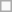<table style="float:left" class="wikitable"|>
<tr>
<td></td>
</tr>
</table>
